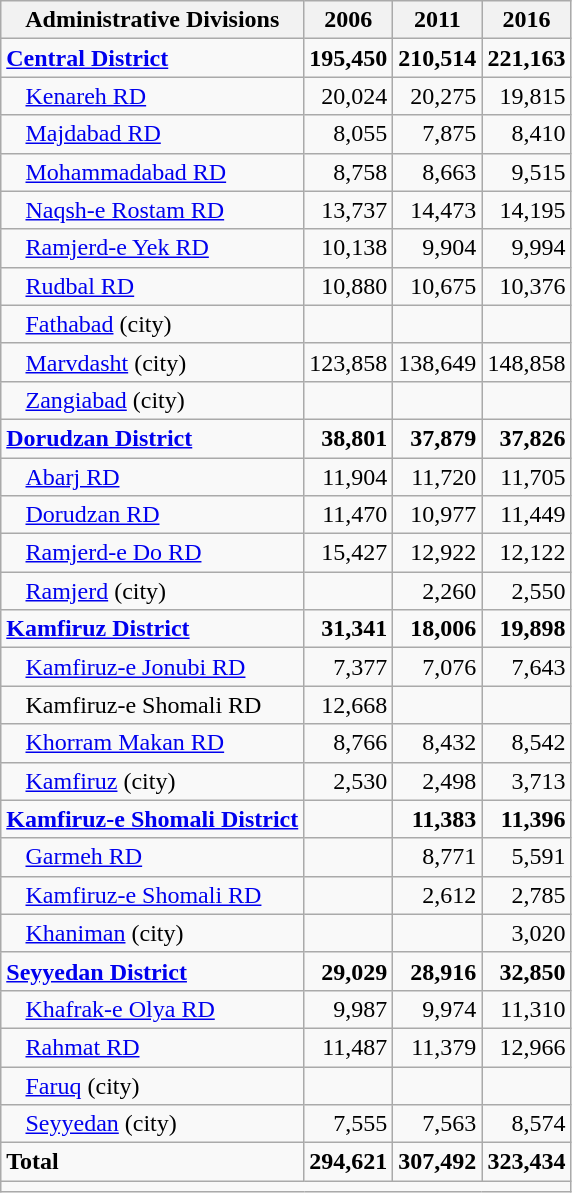<table class="wikitable">
<tr>
<th>Administrative Divisions</th>
<th>2006</th>
<th>2011</th>
<th>2016</th>
</tr>
<tr>
<td><strong><a href='#'>Central District</a></strong></td>
<td style="text-align: right;"><strong>195,450</strong></td>
<td style="text-align: right;"><strong>210,514</strong></td>
<td style="text-align: right;"><strong>221,163</strong></td>
</tr>
<tr>
<td style="padding-left: 1em;"><a href='#'>Kenareh RD</a></td>
<td style="text-align: right;">20,024</td>
<td style="text-align: right;">20,275</td>
<td style="text-align: right;">19,815</td>
</tr>
<tr>
<td style="padding-left: 1em;"><a href='#'>Majdabad RD</a></td>
<td style="text-align: right;">8,055</td>
<td style="text-align: right;">7,875</td>
<td style="text-align: right;">8,410</td>
</tr>
<tr>
<td style="padding-left: 1em;"><a href='#'>Mohammadabad RD</a></td>
<td style="text-align: right;">8,758</td>
<td style="text-align: right;">8,663</td>
<td style="text-align: right;">9,515</td>
</tr>
<tr>
<td style="padding-left: 1em;"><a href='#'>Naqsh-e Rostam RD</a></td>
<td style="text-align: right;">13,737</td>
<td style="text-align: right;">14,473</td>
<td style="text-align: right;">14,195</td>
</tr>
<tr>
<td style="padding-left: 1em;"><a href='#'>Ramjerd-e Yek RD</a></td>
<td style="text-align: right;">10,138</td>
<td style="text-align: right;">9,904</td>
<td style="text-align: right;">9,994</td>
</tr>
<tr>
<td style="padding-left: 1em;"><a href='#'>Rudbal RD</a></td>
<td style="text-align: right;">10,880</td>
<td style="text-align: right;">10,675</td>
<td style="text-align: right;">10,376</td>
</tr>
<tr>
<td style="padding-left: 1em;"><a href='#'>Fathabad</a> (city)</td>
<td style="text-align: right;"></td>
<td style="text-align: right;"></td>
<td style="text-align: right;"></td>
</tr>
<tr>
<td style="padding-left: 1em;"><a href='#'>Marvdasht</a> (city)</td>
<td style="text-align: right;">123,858</td>
<td style="text-align: right;">138,649</td>
<td style="text-align: right;">148,858</td>
</tr>
<tr>
<td style="padding-left: 1em;"><a href='#'>Zangiabad</a> (city)</td>
<td style="text-align: right;"></td>
<td style="text-align: right;"></td>
<td style="text-align: right;"></td>
</tr>
<tr>
<td><strong><a href='#'>Dorudzan District</a></strong></td>
<td style="text-align: right;"><strong>38,801</strong></td>
<td style="text-align: right;"><strong>37,879</strong></td>
<td style="text-align: right;"><strong>37,826</strong></td>
</tr>
<tr>
<td style="padding-left: 1em;"><a href='#'>Abarj RD</a></td>
<td style="text-align: right;">11,904</td>
<td style="text-align: right;">11,720</td>
<td style="text-align: right;">11,705</td>
</tr>
<tr>
<td style="padding-left: 1em;"><a href='#'>Dorudzan RD</a></td>
<td style="text-align: right;">11,470</td>
<td style="text-align: right;">10,977</td>
<td style="text-align: right;">11,449</td>
</tr>
<tr>
<td style="padding-left: 1em;"><a href='#'>Ramjerd-e Do RD</a></td>
<td style="text-align: right;">15,427</td>
<td style="text-align: right;">12,922</td>
<td style="text-align: right;">12,122</td>
</tr>
<tr>
<td style="padding-left: 1em;"><a href='#'>Ramjerd</a> (city)</td>
<td style="text-align: right;"></td>
<td style="text-align: right;">2,260</td>
<td style="text-align: right;">2,550</td>
</tr>
<tr>
<td><strong><a href='#'>Kamfiruz District</a></strong></td>
<td style="text-align: right;"><strong>31,341</strong></td>
<td style="text-align: right;"><strong>18,006</strong></td>
<td style="text-align: right;"><strong>19,898</strong></td>
</tr>
<tr>
<td style="padding-left: 1em;"><a href='#'>Kamfiruz-e Jonubi RD</a></td>
<td style="text-align: right;">7,377</td>
<td style="text-align: right;">7,076</td>
<td style="text-align: right;">7,643</td>
</tr>
<tr>
<td style="padding-left: 1em;">Kamfiruz-e Shomali RD</td>
<td style="text-align: right;">12,668</td>
<td style="text-align: right;"></td>
<td style="text-align: right;"></td>
</tr>
<tr>
<td style="padding-left: 1em;"><a href='#'>Khorram Makan RD</a></td>
<td style="text-align: right;">8,766</td>
<td style="text-align: right;">8,432</td>
<td style="text-align: right;">8,542</td>
</tr>
<tr>
<td style="padding-left: 1em;"><a href='#'>Kamfiruz</a> (city)</td>
<td style="text-align: right;">2,530</td>
<td style="text-align: right;">2,498</td>
<td style="text-align: right;">3,713</td>
</tr>
<tr>
<td><strong><a href='#'>Kamfiruz-e Shomali District</a></strong></td>
<td style="text-align: right;"></td>
<td style="text-align: right;"><strong>11,383</strong></td>
<td style="text-align: right;"><strong>11,396</strong></td>
</tr>
<tr>
<td style="padding-left: 1em;"><a href='#'>Garmeh RD</a></td>
<td style="text-align: right;"></td>
<td style="text-align: right;">8,771</td>
<td style="text-align: right;">5,591</td>
</tr>
<tr>
<td style="padding-left: 1em;"><a href='#'>Kamfiruz-e Shomali RD</a></td>
<td style="text-align: right;"></td>
<td style="text-align: right;">2,612</td>
<td style="text-align: right;">2,785</td>
</tr>
<tr>
<td style="padding-left: 1em;"><a href='#'>Khaniman</a> (city)</td>
<td style="text-align: right;"></td>
<td style="text-align: right;"></td>
<td style="text-align: right;">3,020</td>
</tr>
<tr>
<td><strong><a href='#'>Seyyedan District</a></strong></td>
<td style="text-align: right;"><strong>29,029</strong></td>
<td style="text-align: right;"><strong>28,916</strong></td>
<td style="text-align: right;"><strong>32,850</strong></td>
</tr>
<tr>
<td style="padding-left: 1em;"><a href='#'>Khafrak-e Olya RD</a></td>
<td style="text-align: right;">9,987</td>
<td style="text-align: right;">9,974</td>
<td style="text-align: right;">11,310</td>
</tr>
<tr>
<td style="padding-left: 1em;"><a href='#'>Rahmat RD</a></td>
<td style="text-align: right;">11,487</td>
<td style="text-align: right;">11,379</td>
<td style="text-align: right;">12,966</td>
</tr>
<tr>
<td style="padding-left: 1em;"><a href='#'>Faruq</a> (city)</td>
<td style="text-align: right;"></td>
<td style="text-align: right;"></td>
<td style="text-align: right;"></td>
</tr>
<tr>
<td style="padding-left: 1em;"><a href='#'>Seyyedan</a> (city)</td>
<td style="text-align: right;">7,555</td>
<td style="text-align: right;">7,563</td>
<td style="text-align: right;">8,574</td>
</tr>
<tr>
<td><strong>Total</strong></td>
<td style="text-align: right;"><strong>294,621</strong></td>
<td style="text-align: right;"><strong>307,492</strong></td>
<td style="text-align: right;"><strong>323,434</strong></td>
</tr>
<tr>
<td colspan=4></td>
</tr>
</table>
